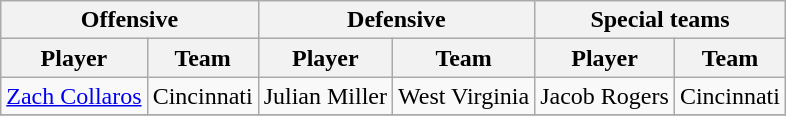<table class="wikitable" border="1">
<tr>
<th colspan="2">Offensive</th>
<th colspan="2">Defensive</th>
<th colspan="2">Special teams</th>
</tr>
<tr>
<th>Player</th>
<th>Team</th>
<th>Player</th>
<th>Team</th>
<th>Player</th>
<th>Team</th>
</tr>
<tr>
<td><a href='#'>Zach Collaros</a></td>
<td>Cincinnati</td>
<td>Julian Miller</td>
<td>West Virginia</td>
<td>Jacob Rogers</td>
<td>Cincinnati</td>
</tr>
<tr>
</tr>
</table>
